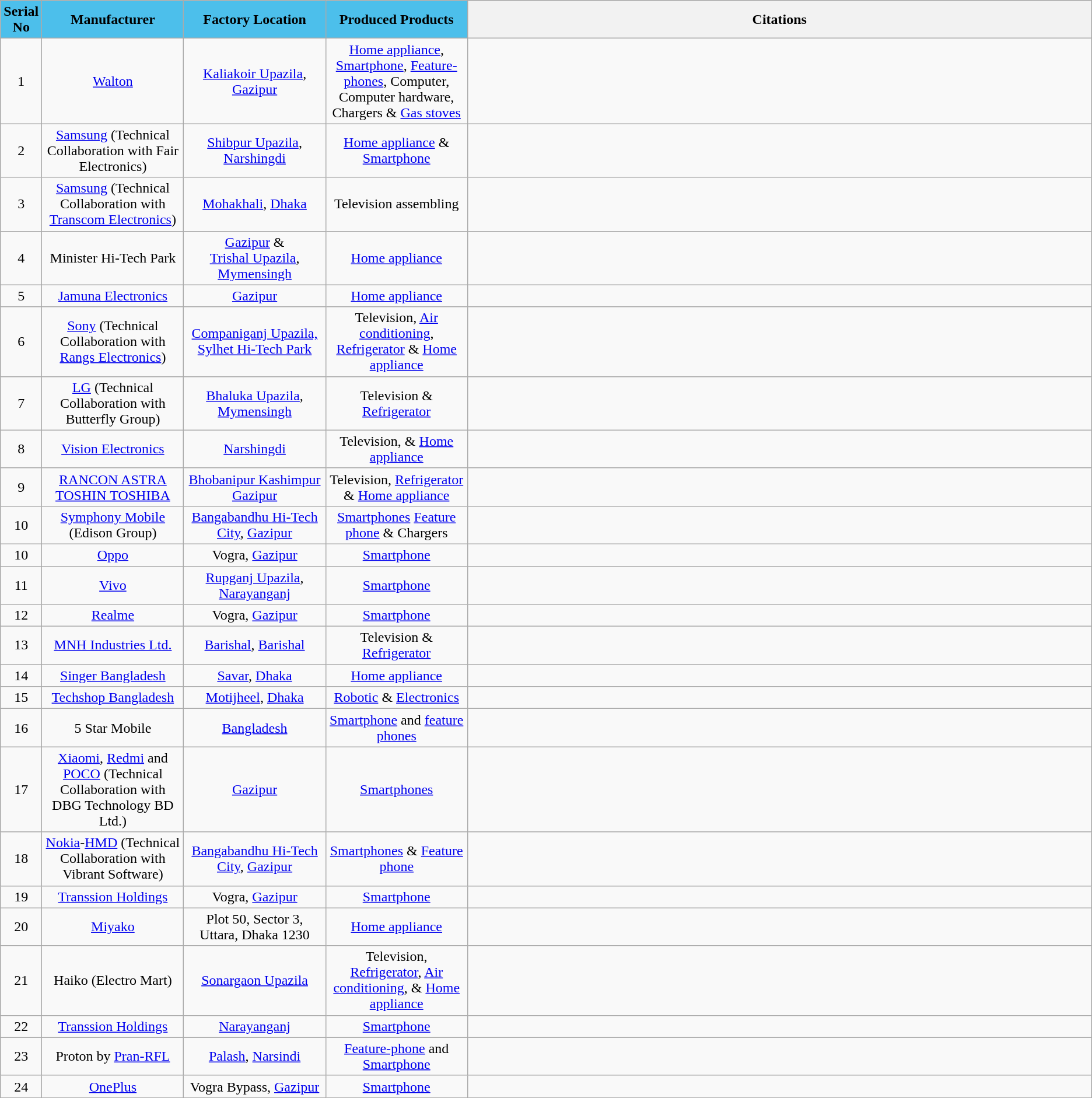<table class="wikitable sortable" style="text-align: center;">
<tr>
<th style="width:1%;background:#4CBFEB; color: spacecadet;">Serial No</th>
<th style="width:13%;background:#4CBFEB; color: spacecadet;">Manufacturer</th>
<th style="width:13%;background:#4CBFEB; color: spacecadet;">Factory Location</th>
<th style="width:13%;background:#4CBFEB; color: spacecadet;">Produced Products</th>
<th>Citations</th>
</tr>
<tr>
<td>1</td>
<td><a href='#'>Walton</a></td>
<td><a href='#'>Kaliakoir Upazila</a>, <a href='#'>Gazipur</a></td>
<td><a href='#'>Home appliance</a>, <a href='#'>Smartphone</a>, <a href='#'>Feature-phones</a>, Computer, Computer hardware, Chargers & <a href='#'>Gas stoves</a></td>
<td></td>
</tr>
<tr>
<td>2</td>
<td><a href='#'>Samsung</a> (Technical Collaboration with Fair Electronics)</td>
<td><a href='#'>Shibpur Upazila</a>, <a href='#'>Narshingdi</a></td>
<td><a href='#'>Home appliance</a> & <a href='#'>Smartphone</a></td>
<td></td>
</tr>
<tr>
<td>3</td>
<td><a href='#'>Samsung</a> (Technical Collaboration with <a href='#'>Transcom Electronics</a>)</td>
<td><a href='#'>Mohakhali</a>, <a href='#'>Dhaka</a></td>
<td>Television assembling</td>
<td></td>
</tr>
<tr>
<td>4</td>
<td>Minister Hi-Tech Park</td>
<td><a href='#'>Gazipur</a> & <br> <a href='#'>Trishal Upazila</a>, <a href='#'>Mymensingh</a></td>
<td><a href='#'>Home appliance</a></td>
<td></td>
</tr>
<tr>
<td>5</td>
<td><a href='#'>Jamuna Electronics</a></td>
<td><a href='#'>Gazipur</a></td>
<td><a href='#'>Home appliance</a></td>
<td></td>
</tr>
<tr>
<td>6</td>
<td><a href='#'>Sony</a> (Technical Collaboration with <a href='#'>Rangs Electronics</a>)</td>
<td><a href='#'>Companiganj Upazila, Sylhet Hi-Tech Park</a></td>
<td>Television, <a href='#'>Air conditioning</a>, <a href='#'>Refrigerator</a> & <a href='#'>Home appliance</a></td>
<td></td>
</tr>
<tr>
<td>7</td>
<td><a href='#'>LG</a> (Technical Collaboration with Butterfly Group)</td>
<td><a href='#'>Bhaluka Upazila</a>, <a href='#'>Mymensingh</a></td>
<td>Television & <a href='#'>Refrigerator</a></td>
<td></td>
</tr>
<tr>
<td>8</td>
<td><a href='#'>Vision Electronics</a></td>
<td><a href='#'>Narshingdi</a></td>
<td>Television, & <a href='#'>Home appliance</a></td>
<td></td>
</tr>
<tr>
<td>9</td>
<td><a href='#'>RANCON ASTRA TOSHIN TOSHIBA</a></td>
<td><a href='#'>Bhobanipur Kashimpur Gazipur</a></td>
<td>Television, <a href='#'>Refrigerator</a> & <a href='#'>Home appliance</a></td>
<td></td>
</tr>
<tr>
<td>10</td>
<td><a href='#'>Symphony Mobile</a> (Edison Group)</td>
<td><a href='#'>Bangabandhu Hi-Tech City</a>, <a href='#'>Gazipur</a></td>
<td><a href='#'>Smartphones</a> <a href='#'>Feature phone</a> & Chargers</td>
<td></td>
</tr>
<tr>
<td>10</td>
<td><a href='#'>Oppo</a></td>
<td>Vogra, <a href='#'>Gazipur</a></td>
<td><a href='#'>Smartphone</a></td>
<td></td>
</tr>
<tr>
<td>11</td>
<td><a href='#'>Vivo</a></td>
<td><a href='#'>Rupganj Upazila</a>, <a href='#'>Narayanganj</a></td>
<td><a href='#'>Smartphone</a></td>
<td></td>
</tr>
<tr>
<td>12</td>
<td><a href='#'>Realme</a></td>
<td>Vogra, <a href='#'>Gazipur</a></td>
<td><a href='#'>Smartphone</a></td>
<td></td>
</tr>
<tr>
<td>13</td>
<td><a href='#'>MNH Industries Ltd.</a></td>
<td><a href='#'>Barishal</a>, <a href='#'>Barishal</a></td>
<td>Television & <a href='#'>Refrigerator</a></td>
<td></td>
</tr>
<tr>
<td>14</td>
<td><a href='#'>Singer Bangladesh</a></td>
<td><a href='#'>Savar</a>, <a href='#'>Dhaka</a></td>
<td><a href='#'>Home appliance</a></td>
<td></td>
</tr>
<tr>
<td>15</td>
<td><a href='#'>Techshop Bangladesh</a></td>
<td><a href='#'>Motijheel</a>, <a href='#'>Dhaka</a></td>
<td><a href='#'>Robotic</a> & <a href='#'>Electronics</a></td>
<td></td>
</tr>
<tr>
<td>16</td>
<td>5 Star Mobile</td>
<td><a href='#'>Bangladesh</a></td>
<td><a href='#'>Smartphone</a> and <a href='#'>feature phones</a></td>
<td></td>
</tr>
<tr>
<td>17</td>
<td><a href='#'>Xiaomi</a>, <a href='#'>Redmi</a> and <a href='#'>POCO</a> (Technical Collaboration with DBG Technology BD Ltd.)</td>
<td><a href='#'>Gazipur</a></td>
<td><a href='#'>Smartphones</a></td>
<td></td>
</tr>
<tr>
<td>18</td>
<td><a href='#'>Nokia</a>-<a href='#'>HMD</a> (Technical Collaboration with Vibrant Software)</td>
<td><a href='#'>Bangabandhu Hi-Tech City</a>, <a href='#'>Gazipur</a></td>
<td><a href='#'>Smartphones</a> & <a href='#'>Feature phone</a></td>
<td></td>
</tr>
<tr>
<td>19</td>
<td><a href='#'>Transsion Holdings</a></td>
<td>Vogra, <a href='#'>Gazipur</a></td>
<td><a href='#'>Smartphone</a></td>
<td></td>
</tr>
<tr>
<td>20</td>
<td><a href='#'>Miyako</a></td>
<td>Plot 50, Sector 3, Uttara, Dhaka 1230</td>
<td><a href='#'>Home appliance</a></td>
<td></td>
</tr>
<tr>
<td>21</td>
<td>Haiko (Electro Mart)</td>
<td><a href='#'>Sonargaon Upazila</a></td>
<td>Television, <a href='#'>Refrigerator</a>, <a href='#'>Air conditioning</a>, & <a href='#'>Home appliance</a></td>
<td></td>
</tr>
<tr>
<td>22</td>
<td><a href='#'>Transsion Holdings</a></td>
<td><a href='#'>Narayanganj</a></td>
<td><a href='#'>Smartphone</a></td>
<td></td>
</tr>
<tr>
<td>23</td>
<td>Proton by <a href='#'>Pran-RFL</a></td>
<td><a href='#'>Palash</a>, <a href='#'>Narsindi</a></td>
<td><a href='#'>Feature-phone</a> and <a href='#'>Smartphone</a></td>
<td></td>
</tr>
<tr>
<td>24</td>
<td><a href='#'>OnePlus</a></td>
<td>Vogra Bypass, <a href='#'>Gazipur</a></td>
<td><a href='#'>Smartphone</a></td>
<td></td>
</tr>
</table>
